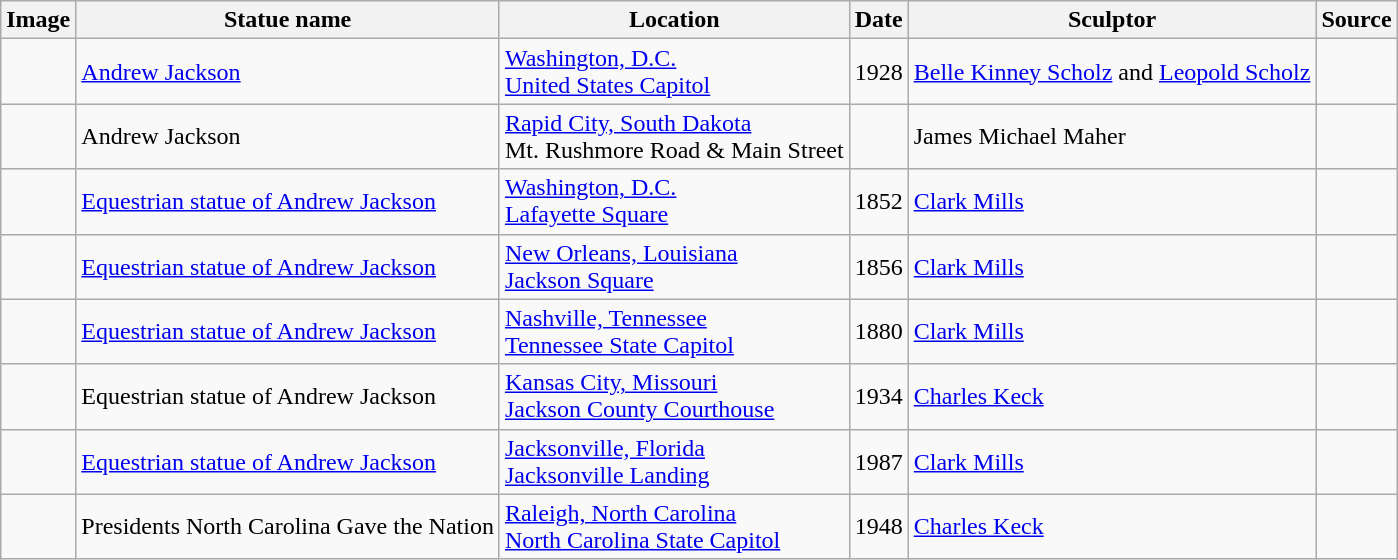<table class="wikitable sortable">
<tr>
<th scope="col" class="unsortable">Image</th>
<th scope="col">Statue name</th>
<th scope="col">Location</th>
<th scope="col">Date</th>
<th scope="col">Sculptor</th>
<th scope="col" class="unsortable">Source</th>
</tr>
<tr>
<td></td>
<td><a href='#'>Andrew Jackson</a></td>
<td><a href='#'>Washington, D.C.</a><br><a href='#'>United States Capitol</a></td>
<td>1928</td>
<td><a href='#'>Belle Kinney Scholz</a> and <a href='#'>Leopold Scholz</a></td>
<td></td>
</tr>
<tr>
<td></td>
<td>Andrew Jackson</td>
<td><a href='#'>Rapid City, South Dakota</a><br>Mt. Rushmore Road & Main Street</td>
<td></td>
<td>James Michael Maher</td>
<td></td>
</tr>
<tr>
<td></td>
<td><a href='#'>Equestrian statue of Andrew Jackson</a></td>
<td><a href='#'>Washington, D.C.</a><br><a href='#'>Lafayette Square</a></td>
<td>1852</td>
<td><a href='#'>Clark Mills</a></td>
<td></td>
</tr>
<tr>
<td></td>
<td><a href='#'>Equestrian statue of Andrew Jackson</a></td>
<td><a href='#'>New Orleans, Louisiana</a><br><a href='#'>Jackson Square</a></td>
<td>1856</td>
<td><a href='#'>Clark Mills</a></td>
<td></td>
</tr>
<tr>
<td></td>
<td><a href='#'>Equestrian statue of Andrew Jackson</a></td>
<td><a href='#'>Nashville, Tennessee</a><br><a href='#'>Tennessee State Capitol</a></td>
<td>1880</td>
<td><a href='#'>Clark Mills</a></td>
<td></td>
</tr>
<tr>
<td></td>
<td>Equestrian statue of Andrew Jackson</td>
<td><a href='#'>Kansas City, Missouri</a><br><a href='#'>Jackson County Courthouse</a></td>
<td>1934</td>
<td><a href='#'>Charles Keck</a></td>
</tr>
<tr>
<td></td>
<td><a href='#'>Equestrian statue of Andrew Jackson</a></td>
<td><a href='#'>Jacksonville, Florida</a><br><a href='#'>Jacksonville Landing</a></td>
<td>1987</td>
<td><a href='#'>Clark Mills</a></td>
<td></td>
</tr>
<tr>
<td></td>
<td>Presidents North Carolina Gave the Nation</td>
<td><a href='#'>Raleigh, North Carolina</a><br><a href='#'>North Carolina State Capitol</a></td>
<td>1948</td>
<td><a href='#'>Charles Keck</a></td>
<td></td>
</tr>
</table>
